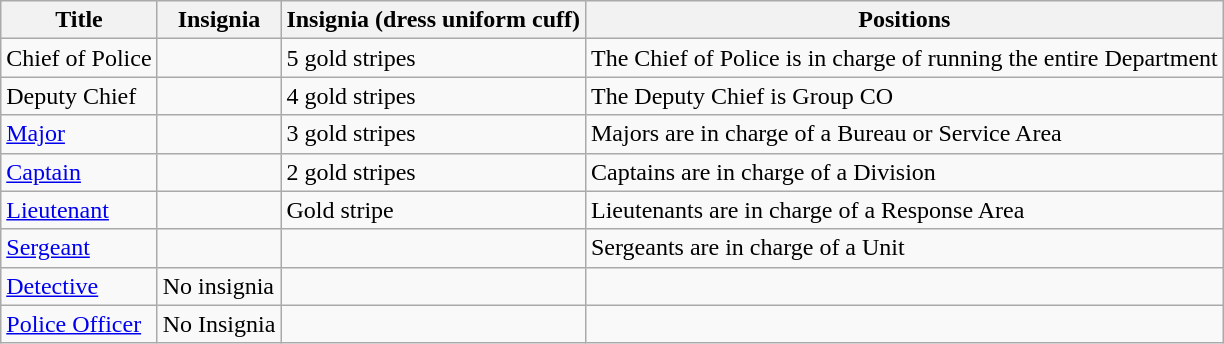<table class="wikitable">
<tr>
<th>Title</th>
<th>Insignia</th>
<th>Insignia (dress uniform cuff)</th>
<th>Positions</th>
</tr>
<tr>
<td>Chief of Police</td>
<td></td>
<td>5 gold stripes</td>
<td>The Chief of Police is in charge of running the entire Department</td>
</tr>
<tr>
<td>Deputy Chief</td>
<td></td>
<td>4 gold stripes</td>
<td>The Deputy Chief is Group CO</td>
</tr>
<tr>
<td><a href='#'>Major</a></td>
<td></td>
<td>3 gold stripes</td>
<td>Majors are in charge of a Bureau or Service Area</td>
</tr>
<tr>
<td><a href='#'>Captain</a></td>
<td></td>
<td>2 gold stripes</td>
<td>Captains are in charge of a Division</td>
</tr>
<tr>
<td><a href='#'>Lieutenant</a></td>
<td></td>
<td>Gold stripe</td>
<td>Lieutenants are in charge of a Response Area</td>
</tr>
<tr>
<td><a href='#'>Sergeant</a></td>
<td></td>
<td></td>
<td>Sergeants are in charge of a Unit</td>
</tr>
<tr>
<td><a href='#'>Detective</a></td>
<td>No insignia</td>
<td></td>
<td></td>
</tr>
<tr>
<td><a href='#'>Police Officer</a></td>
<td>No Insignia</td>
<td></td>
<td></td>
</tr>
</table>
